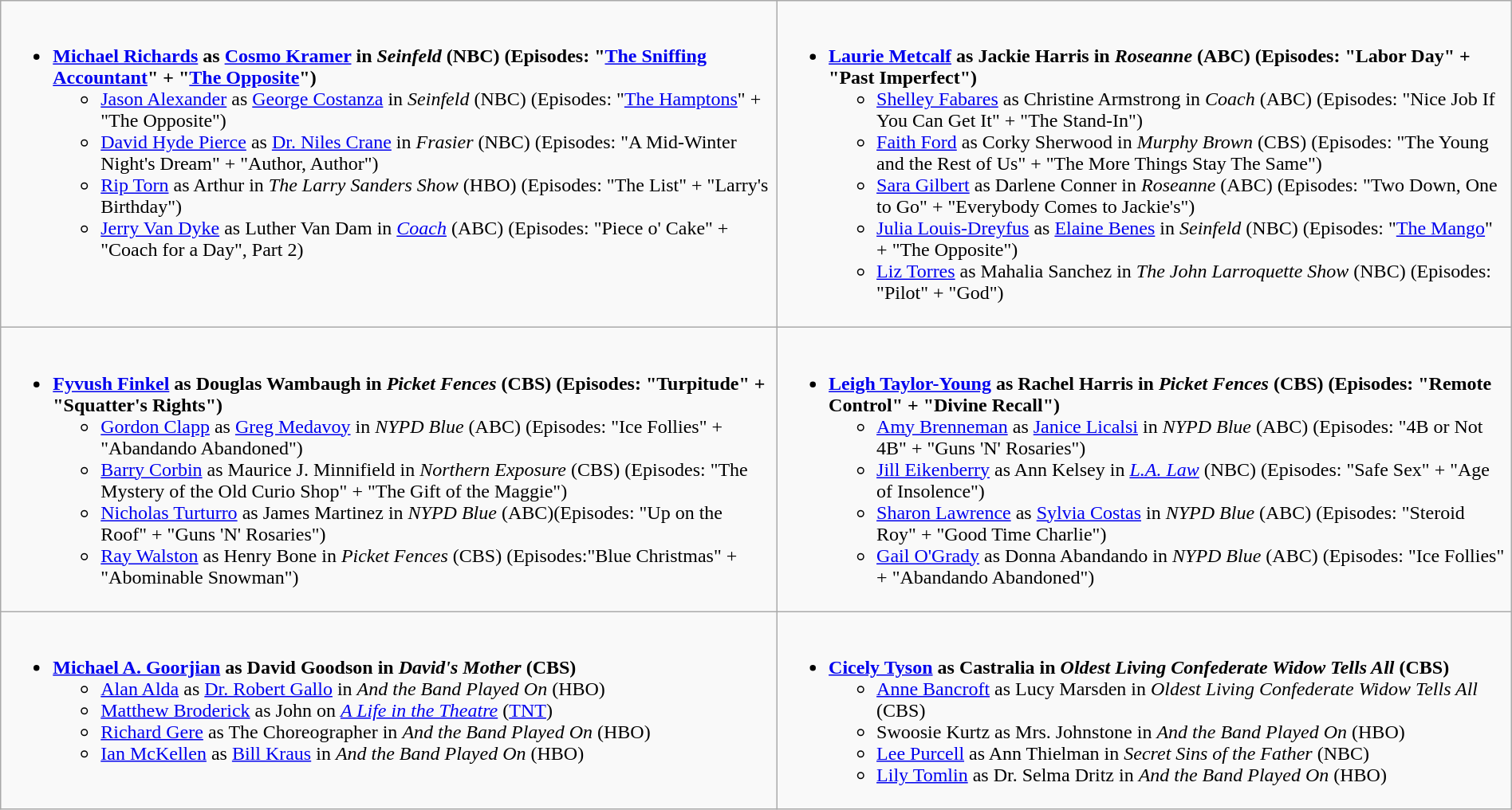<table class=wikitable width="100%">
<tr>
<td style="vertical-align:top;"><br><ul><li><strong><a href='#'>Michael Richards</a> as <a href='#'>Cosmo Kramer</a> in <em>Seinfeld</em> (NBC) (Episodes: "<a href='#'>The Sniffing Accountant</a>" + "<a href='#'>The Opposite</a>")</strong><ul><li><a href='#'>Jason Alexander</a> as <a href='#'>George Costanza</a> in <em>Seinfeld</em> (NBC) (Episodes: "<a href='#'>The Hamptons</a>" + "The Opposite")</li><li><a href='#'>David Hyde Pierce</a> as <a href='#'>Dr. Niles Crane</a> in <em>Frasier</em> (NBC) (Episodes: "A Mid-Winter Night's Dream" + "Author, Author")</li><li><a href='#'>Rip Torn</a> as Arthur in <em>The Larry Sanders Show</em> (HBO) (Episodes: "The List" + "Larry's Birthday")</li><li><a href='#'>Jerry Van Dyke</a> as Luther Van Dam in <em><a href='#'>Coach</a></em> (ABC) (Episodes: "Piece o' Cake" + "Coach for a Day", Part 2)</li></ul></li></ul></td>
<td style="vertical-align:top;"><br><ul><li><strong><a href='#'>Laurie Metcalf</a> as Jackie Harris in <em>Roseanne</em> (ABC) (Episodes: "Labor Day" + "Past Imperfect")</strong><ul><li><a href='#'>Shelley Fabares</a> as Christine Armstrong in <em>Coach</em> (ABC) (Episodes: "Nice Job If You Can Get It" + "The Stand-In")</li><li><a href='#'>Faith Ford</a> as Corky Sherwood in <em>Murphy Brown</em> (CBS) (Episodes: "The Young and the Rest of Us" + "The More Things Stay The Same")</li><li><a href='#'>Sara Gilbert</a> as Darlene Conner in <em>Roseanne</em> (ABC) (Episodes: "Two Down, One to Go" + "Everybody Comes to Jackie's")</li><li><a href='#'>Julia Louis-Dreyfus</a> as <a href='#'>Elaine Benes</a> in <em>Seinfeld</em> (NBC) (Episodes: "<a href='#'>The Mango</a>" + "The Opposite")</li><li><a href='#'>Liz Torres</a> as Mahalia Sanchez in <em>The John Larroquette Show</em> (NBC) (Episodes: "Pilot" + "God")</li></ul></li></ul></td>
</tr>
<tr>
<td style="vertical-align:top;"><br><ul><li><strong><a href='#'>Fyvush Finkel</a> as Douglas Wambaugh in <em>Picket Fences</em> (CBS) (Episodes: "Turpitude" + "Squatter's Rights")</strong><ul><li><a href='#'>Gordon Clapp</a> as <a href='#'>Greg Medavoy</a> in <em>NYPD Blue</em> (ABC) (Episodes: "Ice Follies" + "Abandando Abandoned")</li><li><a href='#'>Barry Corbin</a> as Maurice J. Minnifield in <em>Northern Exposure</em> (CBS) (Episodes: "The Mystery of the Old Curio Shop" + "The Gift of the Maggie")</li><li><a href='#'>Nicholas Turturro</a> as James Martinez in <em>NYPD Blue</em> (ABC)(Episodes: "Up on the Roof" + "Guns 'N' Rosaries")</li><li><a href='#'>Ray Walston</a> as Henry Bone in <em>Picket Fences</em> (CBS) (Episodes:"Blue Christmas" + "Abominable Snowman")</li></ul></li></ul></td>
<td style="vertical-align:top;"><br><ul><li><strong><a href='#'>Leigh Taylor-Young</a> as Rachel Harris in <em>Picket Fences</em> (CBS) (Episodes: "Remote Control" + "Divine Recall")</strong><ul><li><a href='#'>Amy Brenneman</a> as <a href='#'>Janice Licalsi</a> in <em>NYPD Blue</em> (ABC) (Episodes: "4B or Not 4B" + "Guns 'N' Rosaries")</li><li><a href='#'>Jill Eikenberry</a> as Ann Kelsey in <em><a href='#'>L.A. Law</a></em> (NBC) (Episodes: "Safe Sex" + "Age of Insolence")</li><li><a href='#'>Sharon Lawrence</a> as <a href='#'>Sylvia Costas</a> in <em>NYPD Blue</em> (ABC) (Episodes: "Steroid Roy" + "Good Time Charlie")</li><li><a href='#'>Gail O'Grady</a> as Donna Abandando in <em>NYPD Blue</em> (ABC) (Episodes: "Ice Follies" + "Abandando Abandoned")</li></ul></li></ul></td>
</tr>
<tr>
<td style="vertical-align:top;"><br><ul><li><strong><a href='#'>Michael A. Goorjian</a> as David Goodson in <em>David's Mother</em> (CBS)</strong><ul><li><a href='#'>Alan Alda</a> as <a href='#'>Dr. Robert Gallo</a> in <em>And the Band Played On</em> (HBO)</li><li><a href='#'>Matthew Broderick</a> as John on <em><a href='#'>A Life in the Theatre</a></em> (<a href='#'>TNT</a>)</li><li><a href='#'>Richard Gere</a> as The Choreographer in <em>And the Band Played On</em> (HBO)</li><li><a href='#'>Ian McKellen</a> as <a href='#'>Bill Kraus</a> in <em>And the Band Played On</em> (HBO)</li></ul></li></ul></td>
<td style="vertical-align:top;"><br><ul><li><strong><a href='#'>Cicely Tyson</a> as Castralia in <em>Oldest Living Confederate Widow Tells All</em> (CBS)</strong><ul><li><a href='#'>Anne Bancroft</a> as Lucy Marsden in <em>Oldest Living Confederate Widow Tells All</em> (CBS)</li><li>Swoosie Kurtz as Mrs. Johnstone in <em>And the Band Played On</em> (HBO)</li><li><a href='#'>Lee Purcell</a> as Ann Thielman in <em>Secret Sins of the Father</em> (NBC)</li><li><a href='#'>Lily Tomlin</a> as Dr. Selma Dritz in <em>And the Band Played On</em> (HBO)</li></ul></li></ul></td>
</tr>
</table>
